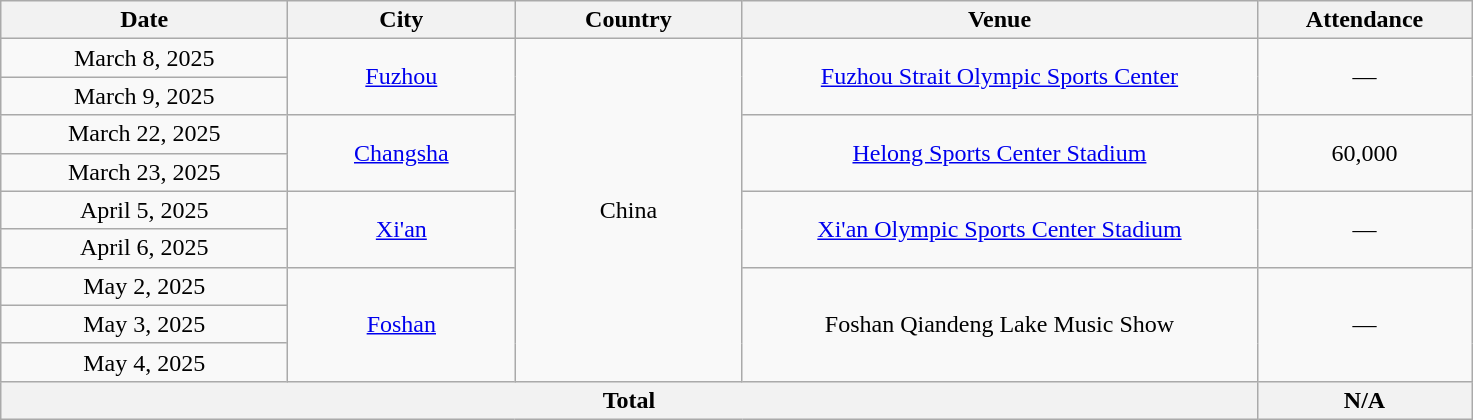<table class="wikitable plainrowheaders" style="text-align:center;">
<tr>
<th scope="col" style="width:11.5em;">Date</th>
<th scope="col" style="width:9em;">City</th>
<th scope="col" style="width:9em;">Country</th>
<th scope="col" style="width:21em;">Venue</th>
<th scope="col" style="width:8.5em;">Attendance</th>
</tr>
<tr>
<td>March 8, 2025</td>
<td rowspan="2"><a href='#'>Fuzhou</a></td>
<td rowspan="9">China</td>
<td rowspan="2"><a href='#'>Fuzhou Strait Olympic Sports Center</a></td>
<td rowspan="2">—</td>
</tr>
<tr>
<td>March 9, 2025</td>
</tr>
<tr>
<td>March 22, 2025</td>
<td rowspan="2"><a href='#'>Changsha</a></td>
<td rowspan="2"><a href='#'>Helong Sports Center Stadium</a></td>
<td rowspan="2">60,000</td>
</tr>
<tr>
<td>March 23, 2025</td>
</tr>
<tr>
<td>April 5, 2025</td>
<td rowspan="2"><a href='#'>Xi'an</a></td>
<td rowspan="2"><a href='#'>Xi'an Olympic Sports Center Stadium</a></td>
<td rowspan="2">—</td>
</tr>
<tr>
<td>April 6, 2025</td>
</tr>
<tr>
<td>May 2, 2025</td>
<td rowspan="3"><a href='#'>Foshan</a></td>
<td rowspan="3">Foshan Qiandeng Lake Music Show</td>
<td rowspan="3">—</td>
</tr>
<tr>
<td>May 3, 2025</td>
</tr>
<tr>
<td>May 4, 2025</td>
</tr>
<tr>
<th colspan="4">Total</th>
<th>N/A</th>
</tr>
</table>
